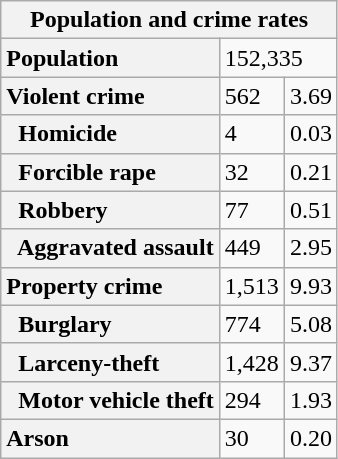<table class="wikitable collapsible collapsed">
<tr>
<th colspan="3">Population and crime rates</th>
</tr>
<tr>
<th scope="row" style="text-align: left;">Population</th>
<td colspan="2">152,335</td>
</tr>
<tr>
<th scope="row" style="text-align: left;">Violent crime</th>
<td>562</td>
<td>3.69</td>
</tr>
<tr>
<th scope="row" style="text-align: left;">  Homicide</th>
<td>4</td>
<td>0.03</td>
</tr>
<tr>
<th scope="row" style="text-align: left;">  Forcible rape</th>
<td>32</td>
<td>0.21</td>
</tr>
<tr>
<th scope="row" style="text-align: left;">  Robbery</th>
<td>77</td>
<td>0.51</td>
</tr>
<tr>
<th scope="row" style="text-align: left;">  Aggravated assault</th>
<td>449</td>
<td>2.95</td>
</tr>
<tr>
<th scope="row" style="text-align: left;">Property crime</th>
<td>1,513</td>
<td>9.93</td>
</tr>
<tr>
<th scope="row" style="text-align: left;">  Burglary</th>
<td>774</td>
<td>5.08</td>
</tr>
<tr>
<th scope="row" style="text-align: left;">  Larceny-theft</th>
<td>1,428</td>
<td>9.37</td>
</tr>
<tr>
<th scope="row" style="text-align: left;">  Motor vehicle theft</th>
<td>294</td>
<td>1.93</td>
</tr>
<tr>
<th scope="row" style="text-align: left;">Arson</th>
<td>30</td>
<td>0.20</td>
</tr>
</table>
